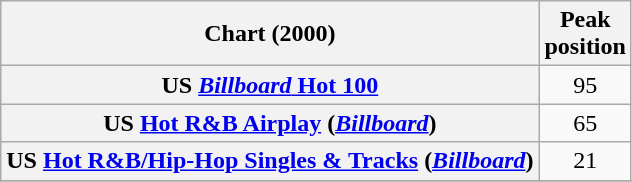<table class="wikitable plainrowheaders">
<tr>
<th>Chart (2000)</th>
<th>Peak<br>position</th>
</tr>
<tr>
<th scope="row">US <a href='#'><em>Billboard</em> Hot 100</a></th>
<td align="center">95</td>
</tr>
<tr>
<th scope="row">US <a href='#'>Hot R&B Airplay</a> (<em><a href='#'>Billboard</a></em>)</th>
<td align="center">65</td>
</tr>
<tr>
<th scope="row">US <a href='#'>Hot R&B/Hip-Hop Singles & Tracks</a> (<em><a href='#'>Billboard</a></em>)</th>
<td align="center">21</td>
</tr>
<tr>
</tr>
</table>
